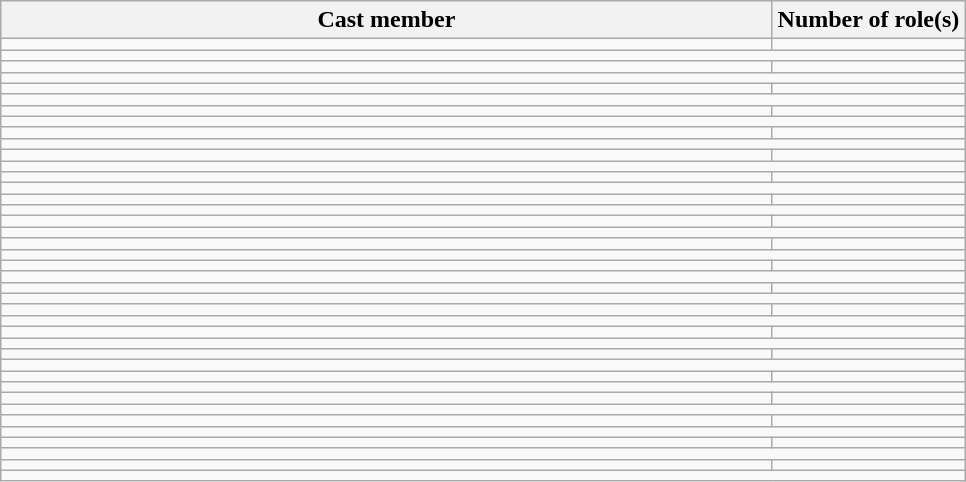<table class="wikitable sortable">
<tr>
<th style="width:80%">Cast member</th>
<th>Number of role(s)</th>
</tr>
<tr>
<td><strong></strong></td>
<td></td>
</tr>
<tr class="expand-child">
<td colspan="2"></td>
</tr>
<tr>
<td><strong></strong></td>
<td></td>
</tr>
<tr class="expand-child">
<td colspan="2"></td>
</tr>
<tr>
<td><strong></strong></td>
<td></td>
</tr>
<tr class="expand-child">
<td colspan="2"></td>
</tr>
<tr>
<td><strong></strong></td>
<td></td>
</tr>
<tr class="expand-child">
<td colspan="2"></td>
</tr>
<tr>
<td><strong></strong></td>
<td></td>
</tr>
<tr class="expand-child">
<td colspan="2"></td>
</tr>
<tr>
<td><strong></strong></td>
<td></td>
</tr>
<tr class="expand-child">
<td colspan="2"></td>
</tr>
<tr>
<td><strong></strong></td>
<td></td>
</tr>
<tr class="expand-child">
<td colspan="2"></td>
</tr>
<tr>
<td><strong></strong></td>
<td></td>
</tr>
<tr class="expand-child">
<td colspan="2"></td>
</tr>
<tr>
<td><strong></strong></td>
<td></td>
</tr>
<tr class="expand-child">
<td colspan="2"></td>
</tr>
<tr>
<td><strong></strong></td>
<td></td>
</tr>
<tr class="expand-child">
<td colspan="2"></td>
</tr>
<tr>
<td><strong></strong></td>
<td></td>
</tr>
<tr class="expand-child">
<td colspan="2"></td>
</tr>
<tr>
<td><strong></strong></td>
<td></td>
</tr>
<tr class="expand-child">
<td colspan="2"></td>
</tr>
<tr>
<td><strong></strong></td>
<td></td>
</tr>
<tr class="expand-child">
<td colspan="2"></td>
</tr>
<tr>
<td><strong></strong></td>
<td></td>
</tr>
<tr class="expand-child">
<td colspan="2"></td>
</tr>
<tr>
<td><strong></strong></td>
<td></td>
</tr>
<tr class="expand-child">
<td colspan="2"></td>
</tr>
<tr>
<td><strong></strong></td>
<td></td>
</tr>
<tr class="expand-child">
<td colspan="2"></td>
</tr>
<tr>
<td><strong></strong></td>
<td></td>
</tr>
<tr class="expand-child">
<td colspan="2"></td>
</tr>
<tr>
<td><strong></strong></td>
<td></td>
</tr>
<tr class="expand-child">
<td colspan="2"></td>
</tr>
<tr>
<td><strong></strong></td>
<td></td>
</tr>
<tr class="expand-child">
<td colspan="2"></td>
</tr>
<tr>
<td><strong></strong></td>
<td></td>
</tr>
<tr class="expand-child">
<td colspan="2"></td>
</tr>
</table>
